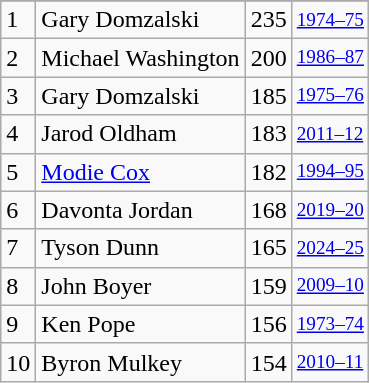<table class="wikitable">
<tr>
</tr>
<tr>
<td>1</td>
<td>Gary Domzalski</td>
<td>235</td>
<td style="font-size:80%;"><a href='#'>1974–75</a></td>
</tr>
<tr>
<td>2</td>
<td>Michael Washington</td>
<td>200</td>
<td style="font-size:80%;"><a href='#'>1986–87</a></td>
</tr>
<tr>
<td>3</td>
<td>Gary Domzalski</td>
<td>185</td>
<td style="font-size:80%;"><a href='#'>1975–76</a></td>
</tr>
<tr>
<td>4</td>
<td>Jarod Oldham</td>
<td>183</td>
<td style="font-size:80%;"><a href='#'>2011–12</a></td>
</tr>
<tr>
<td>5</td>
<td><a href='#'>Modie Cox</a></td>
<td>182</td>
<td style="font-size:80%;"><a href='#'>1994–95</a></td>
</tr>
<tr>
<td>6</td>
<td>Davonta Jordan</td>
<td>168</td>
<td style="font-size:80%;"><a href='#'>2019–20</a></td>
</tr>
<tr>
<td>7</td>
<td>Tyson Dunn</td>
<td>165</td>
<td style="font-size:80%;"><a href='#'>2024–25</a></td>
</tr>
<tr>
<td>8</td>
<td>John Boyer</td>
<td>159</td>
<td style="font-size:80%;"><a href='#'>2009–10</a></td>
</tr>
<tr>
<td>9</td>
<td>Ken Pope</td>
<td>156</td>
<td style="font-size:80%;"><a href='#'>1973–74</a></td>
</tr>
<tr>
<td>10</td>
<td>Byron Mulkey</td>
<td>154</td>
<td style="font-size:80%;"><a href='#'>2010–11</a></td>
</tr>
</table>
